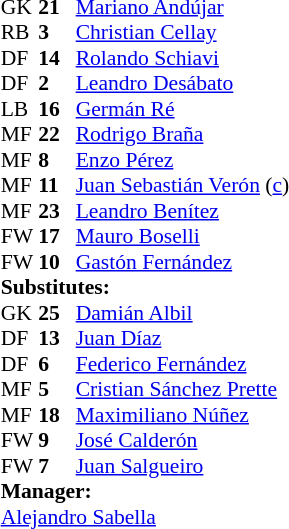<table style="font-size:90%; margin:0.2em auto;" cellspacing="0" cellpadding="0">
<tr>
<th width="25"></th>
<th width="25"></th>
</tr>
<tr>
<td>GK</td>
<td><strong>21</strong></td>
<td> <a href='#'>Mariano Andújar</a></td>
</tr>
<tr>
<td>RB</td>
<td><strong>3</strong></td>
<td> <a href='#'>Christian Cellay</a></td>
</tr>
<tr>
<td>DF</td>
<td><strong>14</strong></td>
<td> <a href='#'>Rolando Schiavi</a></td>
<td></td>
</tr>
<tr>
<td>DF</td>
<td><strong>2</strong></td>
<td> <a href='#'>Leandro Desábato</a></td>
<td></td>
</tr>
<tr>
<td>LB</td>
<td><strong>16</strong></td>
<td> <a href='#'>Germán Ré</a></td>
</tr>
<tr>
<td>MF</td>
<td><strong>22</strong></td>
<td> <a href='#'>Rodrigo Braña</a></td>
</tr>
<tr>
<td>MF</td>
<td><strong>8</strong></td>
<td> <a href='#'>Enzo Pérez</a></td>
</tr>
<tr>
<td>MF</td>
<td><strong>11</strong></td>
<td> <a href='#'>Juan Sebastián Verón</a> (<a href='#'>c</a>)</td>
</tr>
<tr>
<td>MF</td>
<td><strong>23</strong></td>
<td> <a href='#'>Leandro Benítez</a></td>
<td></td>
<td></td>
</tr>
<tr>
<td>FW</td>
<td><strong>17</strong></td>
<td> <a href='#'>Mauro Boselli</a></td>
</tr>
<tr>
<td>FW</td>
<td><strong>10</strong></td>
<td> <a href='#'>Gastón Fernández</a></td>
<td></td>
<td></td>
</tr>
<tr>
<td colspan=3><strong>Substitutes:</strong></td>
</tr>
<tr>
<td>GK</td>
<td><strong>25</strong></td>
<td> <a href='#'>Damián Albil</a></td>
</tr>
<tr>
<td>DF</td>
<td><strong>13</strong></td>
<td> <a href='#'>Juan Díaz</a></td>
</tr>
<tr>
<td>DF</td>
<td><strong>6</strong></td>
<td> <a href='#'>Federico Fernández</a></td>
</tr>
<tr>
<td>MF</td>
<td><strong>5</strong></td>
<td> <a href='#'>Cristian Sánchez Prette</a></td>
</tr>
<tr>
<td>MF</td>
<td><strong>18</strong></td>
<td> <a href='#'>Maximiliano Núñez</a></td>
<td></td>
<td></td>
</tr>
<tr>
<td>FW</td>
<td><strong>9</strong></td>
<td> <a href='#'>José Calderón</a></td>
</tr>
<tr>
<td>FW</td>
<td><strong>7</strong></td>
<td> <a href='#'>Juan Salgueiro</a></td>
<td></td>
<td></td>
</tr>
<tr>
<td colspan=3><strong>Manager:</strong></td>
</tr>
<tr>
<td colspan=4> <a href='#'>Alejandro Sabella</a></td>
</tr>
</table>
